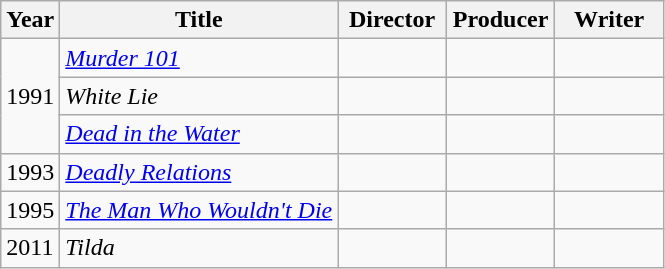<table class="wikitable">
<tr>
<th>Year</th>
<th>Title</th>
<th width="65">Director</th>
<th width="65">Producer</th>
<th width="65">Writer</th>
</tr>
<tr>
<td rowspan="3">1991</td>
<td><em><a href='#'>Murder 101</a></em></td>
<td></td>
<td></td>
<td></td>
</tr>
<tr>
<td><em>White Lie</em></td>
<td></td>
<td></td>
<td></td>
</tr>
<tr>
<td><em><a href='#'>Dead in the Water</a></em></td>
<td></td>
<td></td>
<td></td>
</tr>
<tr>
<td>1993</td>
<td><em><a href='#'>Deadly Relations</a></em></td>
<td></td>
<td></td>
<td></td>
</tr>
<tr>
<td>1995</td>
<td><em><a href='#'>The Man Who Wouldn't Die</a></em></td>
<td></td>
<td></td>
<td></td>
</tr>
<tr>
<td>2011</td>
<td><em>Tilda</em></td>
<td></td>
<td></td>
<td></td>
</tr>
</table>
